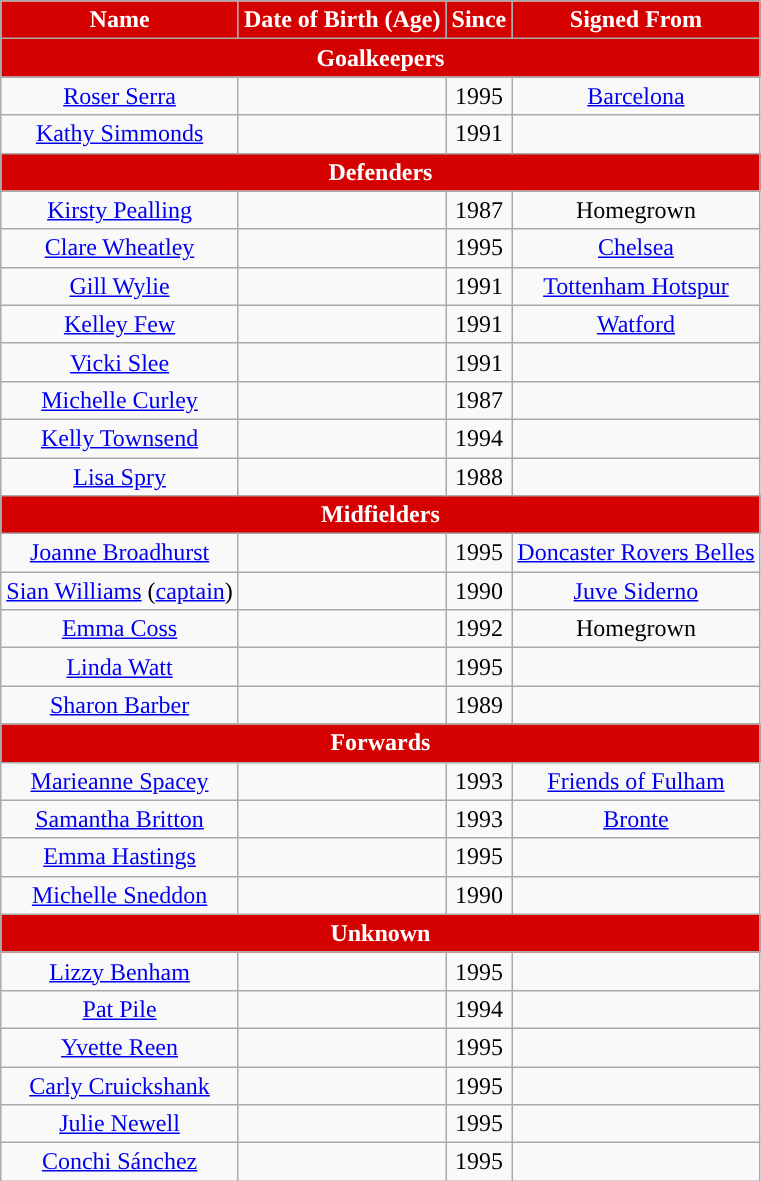<table class="wikitable" style="text-align:center; font-size:100%; ">
<tr>
<th style="background:#d50000; color:white; text-align:center;">Name</th>
<th style="background:#d50000; color:white; text-align:center;">Date of Birth (Age)</th>
<th style="background:#d50000; color:white; text-align:center;">Since</th>
<th style="background:#d50000; color:white; text-align:center;">Signed From</th>
</tr>
<tr>
<th style="background:#d50000; color:white; text-align:center;" colspan="4">Goalkeepers</th>
</tr>
<tr>
<td> <a href='#'>Roser Serra</a></td>
<td></td>
<td>1995</td>
<td> <a href='#'>Barcelona</a></td>
</tr>
<tr>
<td><a href='#'>Kathy Simmonds</a></td>
<td></td>
<td>1991</td>
<td></td>
</tr>
<tr>
<th style="background:#d50000; color:white; text-align:center;" colspan="4">Defenders</th>
</tr>
<tr>
<td> <a href='#'>Kirsty Pealling</a></td>
<td></td>
<td>1987</td>
<td>Homegrown</td>
</tr>
<tr>
<td> <a href='#'>Clare Wheatley</a></td>
<td></td>
<td>1995</td>
<td> <a href='#'>Chelsea</a></td>
</tr>
<tr>
<td><em></em> <a href='#'>Gill Wylie</a></td>
<td></td>
<td>1991</td>
<td> <a href='#'>Tottenham Hotspur</a></td>
</tr>
<tr>
<td> <a href='#'>Kelley Few</a></td>
<td></td>
<td>1991</td>
<td> <a href='#'>Watford</a></td>
</tr>
<tr>
<td> <a href='#'>Vicki Slee</a></td>
<td></td>
<td>1991</td>
<td></td>
</tr>
<tr>
<td> <a href='#'>Michelle Curley</a></td>
<td></td>
<td>1987</td>
<td></td>
</tr>
<tr>
<td> <a href='#'>Kelly Townsend</a></td>
<td></td>
<td>1994</td>
<td></td>
</tr>
<tr>
<td> <a href='#'>Lisa Spry</a></td>
<td></td>
<td>1988</td>
<td></td>
</tr>
<tr>
<th style="background:#d50000; color:white; text-align:center;" colspan="4">Midfielders</th>
</tr>
<tr>
<td><em></em> <a href='#'>Joanne Broadhurst</a></td>
<td></td>
<td>1995</td>
<td><em></em> <a href='#'>Doncaster Rovers Belles</a></td>
</tr>
<tr>
<td> <a href='#'>Sian Williams</a> (<a href='#'>captain</a>)</td>
<td></td>
<td>1990</td>
<td> <a href='#'>Juve Siderno</a></td>
</tr>
<tr>
<td> <a href='#'>Emma Coss</a></td>
<td></td>
<td>1992</td>
<td>Homegrown</td>
</tr>
<tr>
<td> <a href='#'>Linda Watt</a></td>
<td></td>
<td>1995</td>
<td></td>
</tr>
<tr>
<td> <a href='#'>Sharon Barber</a></td>
<td></td>
<td>1989</td>
<td></td>
</tr>
<tr>
<th style="background:#d50000; color:white; text-align:center;" colspan="4">Forwards</th>
</tr>
<tr>
<td> <a href='#'>Marieanne Spacey</a></td>
<td></td>
<td>1993</td>
<td><em></em> <a href='#'>Friends of Fulham</a></td>
</tr>
<tr>
<td><a href='#'>Samantha Britton</a></td>
<td></td>
<td>1993</td>
<td><em></em> <a href='#'>Bronte</a></td>
</tr>
<tr>
<td> <a href='#'>Emma Hastings</a></td>
<td></td>
<td>1995</td>
<td></td>
</tr>
<tr>
<td> <a href='#'>Michelle Sneddon</a></td>
<td></td>
<td>1990</td>
<td></td>
</tr>
<tr>
<th style="background:#d50000; color:white; text-align:center;" colspan="4">Unknown</th>
</tr>
<tr>
<td><a href='#'>Lizzy Benham</a></td>
<td></td>
<td>1995</td>
<td></td>
</tr>
<tr>
<td><a href='#'>Pat Pile</a></td>
<td></td>
<td>1994</td>
<td></td>
</tr>
<tr>
<td><a href='#'>Yvette Reen</a></td>
<td></td>
<td>1995</td>
<td></td>
</tr>
<tr>
<td><a href='#'>Carly Cruickshank</a></td>
<td></td>
<td>1995</td>
<td></td>
</tr>
<tr>
<td><a href='#'>Julie Newell</a></td>
<td></td>
<td>1995</td>
<td></td>
</tr>
<tr>
<td><a href='#'>Conchi Sánchez</a></td>
<td></td>
<td>1995</td>
<td></td>
</tr>
</table>
